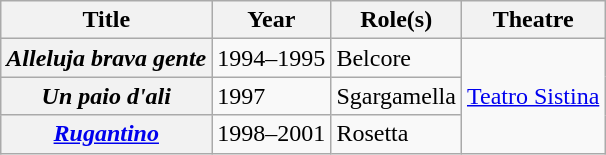<table class="wikitable plainrowheaders sortable">
<tr>
<th scope="col">Title</th>
<th scope="col">Year</th>
<th scope="col">Role(s)</th>
<th scope="col" class="unsortable">Theatre</th>
</tr>
<tr>
<th scope="row"><em>Alleluja brava gente</em></th>
<td>1994–1995</td>
<td>Belcore</td>
<td rowspan="3"><a href='#'>Teatro Sistina</a></td>
</tr>
<tr>
<th scope="row"><em>Un paio d'ali</em></th>
<td>1997</td>
<td>Sgargamella</td>
</tr>
<tr>
<th scope="row"><em><a href='#'>Rugantino</a></em></th>
<td>1998–2001</td>
<td>Rosetta</td>
</tr>
</table>
